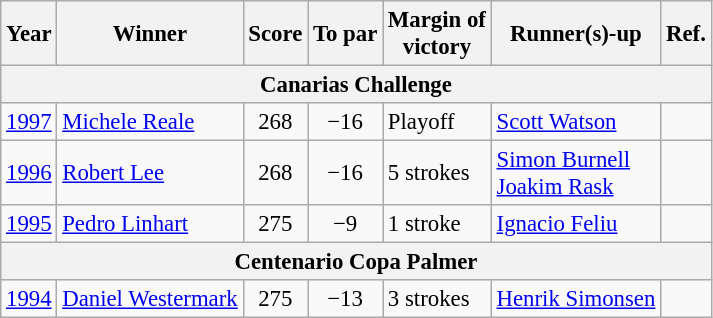<table class="wikitable" style="font-size:95%;">
<tr>
<th>Year</th>
<th>Winner</th>
<th>Score</th>
<th>To par</th>
<th>Margin of<br>victory</th>
<th>Runner(s)-up</th>
<th>Ref.</th>
</tr>
<tr>
<th colspan=8>Canarias Challenge</th>
</tr>
<tr>
<td><a href='#'>1997</a></td>
<td> <a href='#'>Michele Reale</a></td>
<td align=center>268</td>
<td align=center>−16</td>
<td>Playoff</td>
<td> <a href='#'>Scott Watson</a></td>
<td></td>
</tr>
<tr>
<td><a href='#'>1996</a></td>
<td> <a href='#'>Robert Lee</a></td>
<td align=center>268</td>
<td align=center>−16</td>
<td>5 strokes</td>
<td> <a href='#'>Simon Burnell</a><br> <a href='#'>Joakim Rask</a></td>
<td></td>
</tr>
<tr>
<td><a href='#'>1995</a></td>
<td> <a href='#'>Pedro Linhart</a></td>
<td align=center>275</td>
<td align=center>−9</td>
<td>1 stroke</td>
<td> <a href='#'>Ignacio Feliu</a></td>
<td></td>
</tr>
<tr>
<th colspan=8>Centenario Copa Palmer</th>
</tr>
<tr>
<td><a href='#'>1994</a></td>
<td> <a href='#'>Daniel Westermark</a></td>
<td align=center>275</td>
<td align=center>−13</td>
<td>3 strokes</td>
<td> <a href='#'>Henrik Simonsen</a></td>
<td></td>
</tr>
</table>
